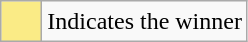<table class="wikitable">
<tr>
<td style="background:#FAEB86; height:20px; width:20px"></td>
<td>Indicates the winner</td>
</tr>
</table>
